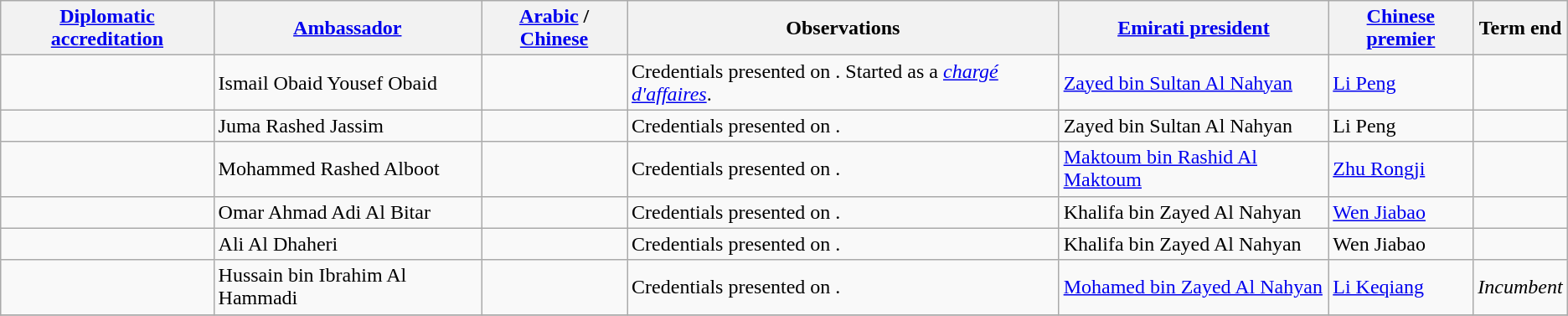<table class="wikitable sortable">
<tr>
<th><a href='#'>Diplomatic accreditation</a></th>
<th><a href='#'>Ambassador</a></th>
<th><a href='#'>Arabic</a> / <a href='#'>Chinese</a></th>
<th>Observations</th>
<th><a href='#'>Emirati president</a></th>
<th><a href='#'>Chinese premier</a></th>
<th>Term end</th>
</tr>
<tr>
<td></td>
<td>Ismail Obaid Yousef Obaid</td>
<td></td>
<td>Credentials presented on . Started as a <em><a href='#'>chargé d'affaires</a></em>.</td>
<td><a href='#'>Zayed bin Sultan Al Nahyan</a></td>
<td><a href='#'>Li Peng</a></td>
<td></td>
</tr>
<tr>
<td></td>
<td>Juma Rashed Jassim</td>
<td></td>
<td>Credentials presented on .</td>
<td>Zayed bin Sultan Al Nahyan</td>
<td>Li Peng</td>
<td></td>
</tr>
<tr>
<td></td>
<td>Mohammed Rashed Alboot</td>
<td></td>
<td>Credentials presented on .</td>
<td><a href='#'>Maktoum bin Rashid Al Maktoum</a></td>
<td><a href='#'>Zhu Rongji</a></td>
<td></td>
</tr>
<tr>
<td></td>
<td>Omar Ahmad Adi Al Bitar</td>
<td></td>
<td>Credentials presented on .</td>
<td>Khalifa bin Zayed Al Nahyan</td>
<td><a href='#'>Wen Jiabao</a></td>
<td></td>
</tr>
<tr>
<td></td>
<td>Ali Al Dhaheri</td>
<td></td>
<td>Credentials presented on .</td>
<td>Khalifa bin Zayed Al Nahyan</td>
<td>Wen Jiabao</td>
<td></td>
</tr>
<tr>
<td></td>
<td>Hussain bin Ibrahim Al Hammadi</td>
<td></td>
<td>Credentials presented on .</td>
<td><a href='#'>Mohamed bin Zayed Al Nahyan</a></td>
<td><a href='#'>Li Keqiang</a></td>
<td><em>Incumbent</em></td>
</tr>
<tr>
</tr>
</table>
